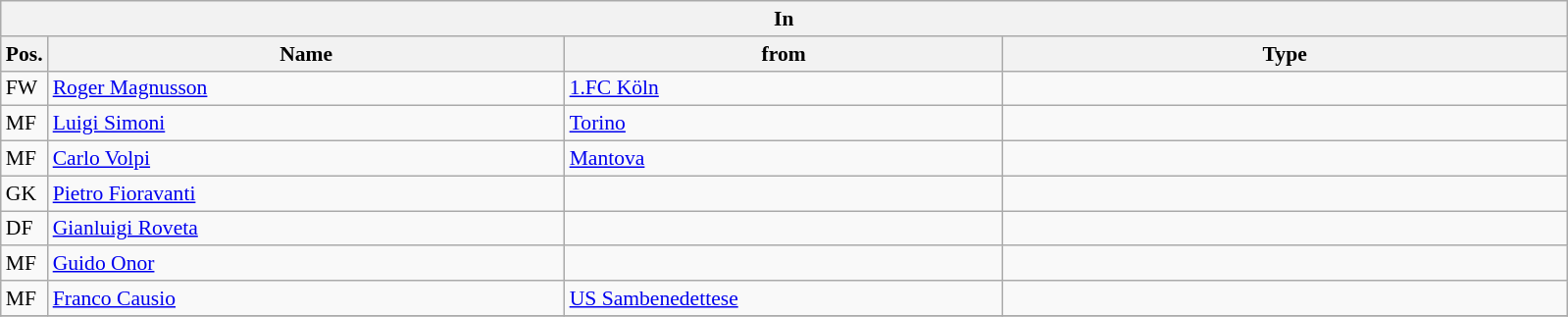<table class="wikitable" style="font-size:90%;">
<tr>
<th colspan="4">In</th>
</tr>
<tr>
<th width=3%>Pos.</th>
<th width=33%>Name</th>
<th width=28%>from</th>
<th width=36%>Type</th>
</tr>
<tr>
<td>FW</td>
<td><a href='#'>Roger Magnusson</a></td>
<td><a href='#'>1.FC Köln</a></td>
<td></td>
</tr>
<tr>
<td>MF</td>
<td><a href='#'>Luigi Simoni</a></td>
<td><a href='#'>Torino</a></td>
<td></td>
</tr>
<tr>
<td>MF</td>
<td><a href='#'>Carlo Volpi</a></td>
<td><a href='#'>Mantova</a></td>
<td></td>
</tr>
<tr>
<td>GK</td>
<td><a href='#'>Pietro Fioravanti</a></td>
<td></td>
<td></td>
</tr>
<tr>
<td>DF</td>
<td><a href='#'>Gianluigi Roveta</a></td>
<td></td>
<td></td>
</tr>
<tr>
<td>MF</td>
<td><a href='#'>Guido Onor</a></td>
<td></td>
<td></td>
</tr>
<tr>
<td>MF</td>
<td><a href='#'>Franco Causio</a></td>
<td><a href='#'>US Sambenedettese</a></td>
<td></td>
</tr>
<tr>
</tr>
</table>
